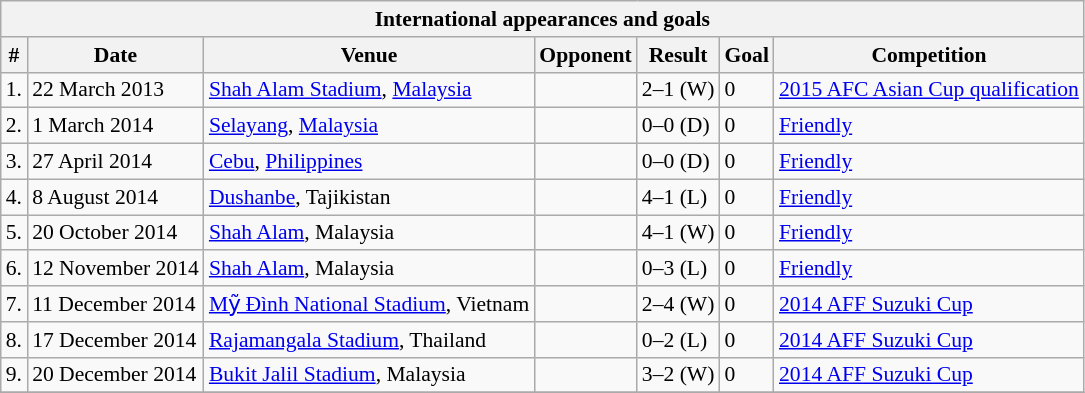<table class="wikitable collapsible collapsed" style="font-size:90%">
<tr>
<th colspan=7>International appearances and goals</th>
</tr>
<tr>
<th>#</th>
<th>Date</th>
<th>Venue</th>
<th>Opponent</th>
<th>Result</th>
<th>Goal</th>
<th>Competition</th>
</tr>
<tr>
<td>1.</td>
<td>22 March 2013</td>
<td><a href='#'>Shah Alam Stadium</a>, <a href='#'>Malaysia</a></td>
<td></td>
<td>2–1 (W)</td>
<td>0</td>
<td><a href='#'>2015 AFC Asian Cup qualification</a></td>
</tr>
<tr>
<td>2.</td>
<td>1 March 2014</td>
<td><a href='#'>Selayang</a>, <a href='#'>Malaysia</a></td>
<td></td>
<td>0–0 (D)</td>
<td>0</td>
<td><a href='#'>Friendly</a></td>
</tr>
<tr>
<td>3.</td>
<td>27 April 2014</td>
<td><a href='#'>Cebu</a>, <a href='#'>Philippines</a></td>
<td></td>
<td>0–0 (D)</td>
<td>0</td>
<td><a href='#'>Friendly</a></td>
</tr>
<tr>
<td>4.</td>
<td>8 August 2014</td>
<td><a href='#'>Dushanbe</a>, Tajikistan</td>
<td></td>
<td>4–1 (L)</td>
<td>0</td>
<td><a href='#'>Friendly</a></td>
</tr>
<tr>
<td>5.</td>
<td>20 October 2014</td>
<td><a href='#'>Shah Alam</a>, Malaysia</td>
<td></td>
<td>4–1 (W)</td>
<td>0</td>
<td><a href='#'>Friendly</a></td>
</tr>
<tr>
<td>6.</td>
<td>12 November 2014</td>
<td><a href='#'>Shah Alam</a>, Malaysia</td>
<td></td>
<td>0–3 (L)</td>
<td>0</td>
<td><a href='#'>Friendly</a></td>
</tr>
<tr>
<td>7.</td>
<td>11 December 2014</td>
<td><a href='#'>Mỹ Đình National Stadium</a>, Vietnam</td>
<td></td>
<td>2–4 (W)</td>
<td>0</td>
<td><a href='#'>2014 AFF Suzuki Cup</a></td>
</tr>
<tr>
<td>8.</td>
<td>17 December 2014</td>
<td><a href='#'>Rajamangala Stadium</a>, Thailand</td>
<td></td>
<td>0–2 (L)</td>
<td>0</td>
<td><a href='#'>2014 AFF Suzuki Cup</a></td>
</tr>
<tr>
<td>9.</td>
<td>20 December 2014</td>
<td><a href='#'>Bukit Jalil Stadium</a>, Malaysia</td>
<td></td>
<td>3–2 (W)</td>
<td>0</td>
<td><a href='#'>2014 AFF Suzuki Cup</a></td>
</tr>
<tr>
</tr>
</table>
